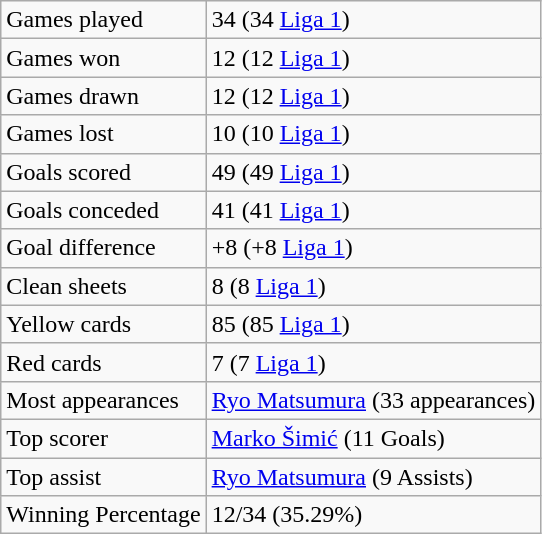<table class="wikitable">
<tr>
<td>Games played</td>
<td>34 (34 <a href='#'>Liga 1</a>)</td>
</tr>
<tr>
<td>Games won</td>
<td>12 (12 <a href='#'>Liga 1</a>)</td>
</tr>
<tr>
<td>Games drawn</td>
<td>12 (12 <a href='#'>Liga 1</a>)</td>
</tr>
<tr>
<td>Games lost</td>
<td>10 (10 <a href='#'>Liga 1</a>)</td>
</tr>
<tr>
<td>Goals scored</td>
<td>49 (49 <a href='#'>Liga 1</a>)</td>
</tr>
<tr>
<td>Goals conceded</td>
<td>41 (41 <a href='#'>Liga 1</a>)</td>
</tr>
<tr>
<td>Goal difference</td>
<td>+8 (+8 <a href='#'>Liga 1</a>)</td>
</tr>
<tr>
<td>Clean sheets</td>
<td>8 (8 <a href='#'>Liga 1</a>)</td>
</tr>
<tr>
<td>Yellow cards</td>
<td>85 (85 <a href='#'>Liga 1</a>)</td>
</tr>
<tr>
<td>Red cards</td>
<td>7 (7 <a href='#'>Liga 1</a>)</td>
</tr>
<tr>
<td>Most appearances</td>
<td> <a href='#'>Ryo Matsumura</a> (33 appearances)</td>
</tr>
<tr>
<td>Top scorer</td>
<td> <a href='#'>Marko Šimić</a> (11 Goals)</td>
</tr>
<tr>
<td>Top assist</td>
<td> <a href='#'>Ryo Matsumura</a> (9 Assists)</td>
</tr>
<tr>
<td>Winning Percentage</td>
<td>12/34 (35.29%)</td>
</tr>
</table>
